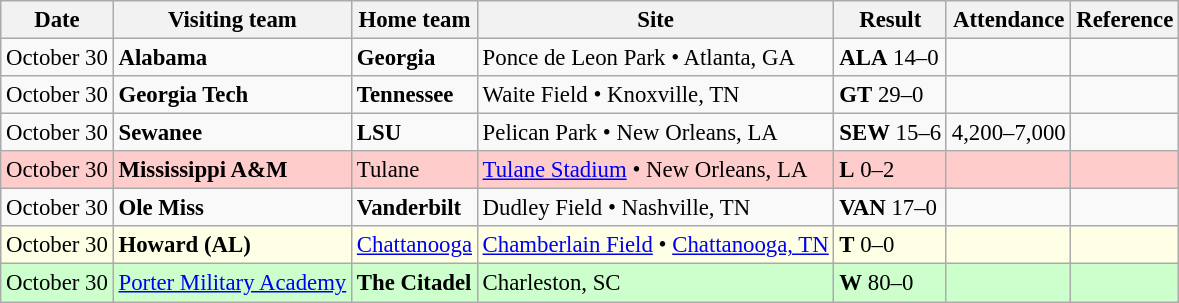<table class="wikitable" style="font-size:95%;">
<tr>
<th>Date</th>
<th>Visiting team</th>
<th>Home team</th>
<th>Site</th>
<th>Result</th>
<th>Attendance</th>
<th class="unsortable">Reference</th>
</tr>
<tr bgcolor=>
<td>October 30</td>
<td><strong>Alabama</strong></td>
<td><strong>Georgia</strong></td>
<td>Ponce de Leon Park • Atlanta, GA</td>
<td><strong>ALA</strong> 14–0</td>
<td></td>
<td></td>
</tr>
<tr bgcolor=>
<td>October 30</td>
<td><strong>Georgia Tech</strong></td>
<td><strong>Tennessee</strong></td>
<td>Waite Field • Knoxville, TN</td>
<td><strong>GT</strong> 29–0</td>
<td></td>
<td></td>
</tr>
<tr bgcolor=>
<td>October 30</td>
<td><strong>Sewanee</strong></td>
<td><strong>LSU</strong></td>
<td>Pelican Park • New Orleans, LA</td>
<td><strong>SEW</strong> 15–6</td>
<td>4,200–7,000</td>
<td></td>
</tr>
<tr bgcolor=ffcccc>
<td>October 30</td>
<td><strong>Mississippi A&M</strong></td>
<td>Tulane</td>
<td><a href='#'>Tulane Stadium</a> • New Orleans, LA</td>
<td><strong>L</strong> 0–2</td>
<td></td>
<td></td>
</tr>
<tr bgcolor=>
<td>October 30</td>
<td><strong>Ole Miss</strong></td>
<td><strong>Vanderbilt</strong></td>
<td>Dudley Field • Nashville, TN</td>
<td><strong>VAN</strong> 17–0</td>
<td></td>
<td></td>
</tr>
<tr bgcolor=ffffe6>
<td>October 30</td>
<td><strong>Howard (AL)</strong></td>
<td><a href='#'>Chattanooga</a></td>
<td><a href='#'>Chamberlain Field</a> • <a href='#'>Chattanooga, TN</a></td>
<td><strong>T</strong> 0–0</td>
<td></td>
<td></td>
</tr>
<tr bgcolor=ccffcc>
<td>October 30</td>
<td><a href='#'>Porter Military Academy</a></td>
<td><strong>The Citadel</strong></td>
<td>Charleston, SC</td>
<td><strong>W</strong> 80–0</td>
<td></td>
<td></td>
</tr>
</table>
